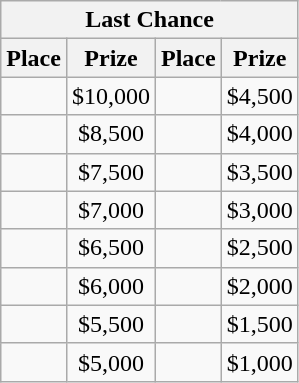<table class="wikitable" style="text-align:center; margin-top:0px;">
<tr>
<th colspan=8>Last Chance</th>
</tr>
<tr>
<th>Place</th>
<th>Prize </th>
<th>Place</th>
<th>Prize </th>
</tr>
<tr>
<td></td>
<td>$10,000</td>
<td></td>
<td>$4,500</td>
</tr>
<tr>
<td></td>
<td>$8,500</td>
<td></td>
<td>$4,000</td>
</tr>
<tr>
<td></td>
<td>$7,500</td>
<td></td>
<td>$3,500</td>
</tr>
<tr>
<td></td>
<td>$7,000</td>
<td></td>
<td>$3,000</td>
</tr>
<tr>
<td></td>
<td>$6,500</td>
<td></td>
<td>$2,500</td>
</tr>
<tr>
<td></td>
<td>$6,000</td>
<td></td>
<td>$2,000</td>
</tr>
<tr>
<td></td>
<td>$5,500</td>
<td></td>
<td>$1,500</td>
</tr>
<tr>
<td></td>
<td>$5,000</td>
<td></td>
<td>$1,000</td>
</tr>
</table>
